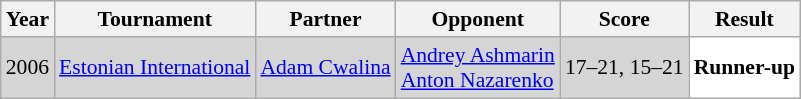<table class="sortable wikitable" style="font-size: 90%;">
<tr>
<th>Year</th>
<th>Tournament</th>
<th>Partner</th>
<th>Opponent</th>
<th>Score</th>
<th>Result</th>
</tr>
<tr style="background:#D5D5D5">
<td align="center">2006</td>
<td align="left"><a href='#'>Estonian International</a></td>
<td align="left"> <a href='#'>Adam Cwalina</a></td>
<td align="left"> <a href='#'>Andrey Ashmarin</a><br> <a href='#'>Anton Nazarenko</a></td>
<td align="left">17–21, 15–21</td>
<td style="text-align:left; background:white"> <strong>Runner-up</strong></td>
</tr>
</table>
